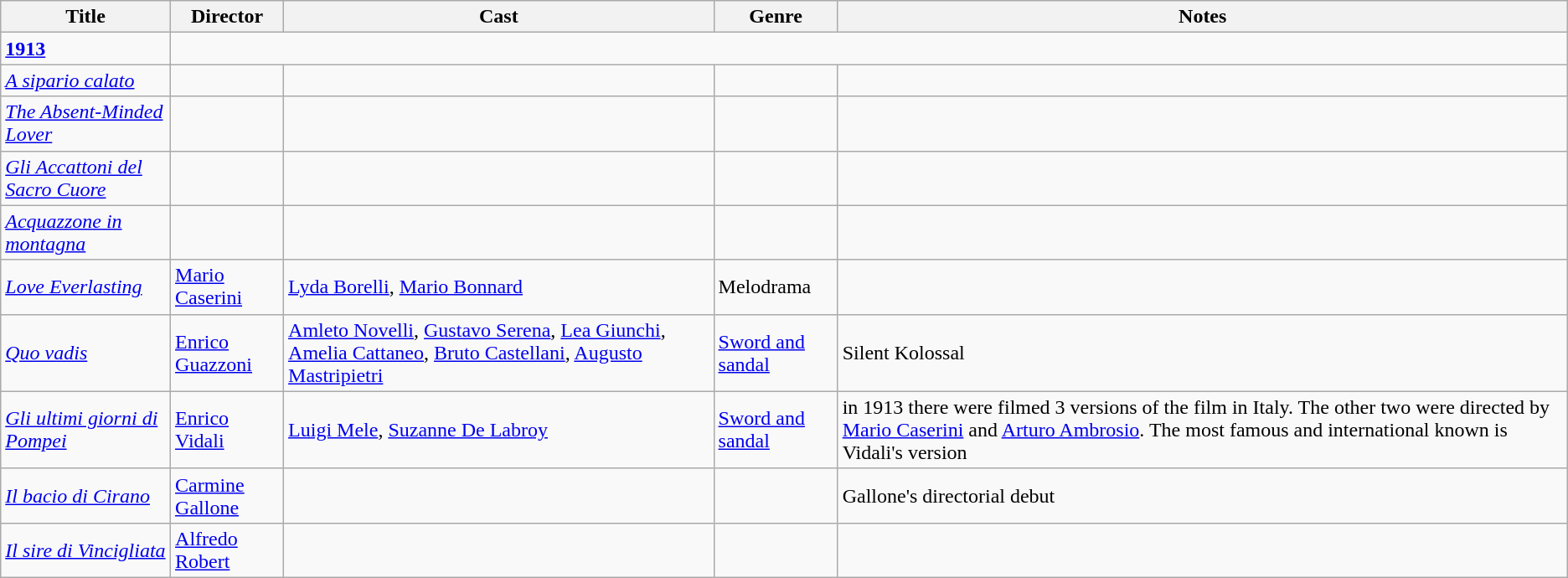<table class="wikitable">
<tr>
<th>Title</th>
<th>Director</th>
<th>Cast</th>
<th>Genre</th>
<th>Notes</th>
</tr>
<tr>
<td><strong><a href='#'>1913</a></strong></td>
</tr>
<tr>
<td><em><a href='#'>A sipario calato</a></em></td>
<td></td>
<td></td>
<td></td>
<td></td>
</tr>
<tr>
<td><em><a href='#'>The Absent-Minded Lover</a></em></td>
<td></td>
<td></td>
<td></td>
<td></td>
</tr>
<tr>
<td><em><a href='#'>Gli Accattoni del Sacro Cuore</a></em></td>
<td></td>
<td></td>
<td></td>
<td></td>
</tr>
<tr>
<td><em><a href='#'>Acquazzone in montagna</a></em></td>
<td></td>
<td></td>
<td></td>
<td></td>
</tr>
<tr>
<td><em><a href='#'>Love Everlasting</a></em></td>
<td><a href='#'>Mario Caserini</a></td>
<td><a href='#'>Lyda Borelli</a>, <a href='#'>Mario Bonnard</a></td>
<td>Melodrama</td>
<td></td>
</tr>
<tr>
<td><em><a href='#'>Quo vadis</a></em></td>
<td><a href='#'>Enrico Guazzoni</a></td>
<td><a href='#'>Amleto Novelli</a>, <a href='#'>Gustavo Serena</a>, <a href='#'>Lea Giunchi</a>, <a href='#'>Amelia Cattaneo</a>, <a href='#'>Bruto Castellani</a>, <a href='#'>Augusto Mastripietri</a></td>
<td><a href='#'>Sword and sandal</a></td>
<td>Silent Kolossal</td>
</tr>
<tr>
<td><em><a href='#'>Gli ultimi giorni di Pompei</a></em></td>
<td><a href='#'>Enrico Vidali</a></td>
<td><a href='#'>Luigi Mele</a>, <a href='#'>Suzanne De Labroy</a></td>
<td><a href='#'>Sword and sandal</a></td>
<td>in 1913 there were filmed 3 versions of the film in Italy. The other two were directed by <a href='#'>Mario Caserini</a> and <a href='#'>Arturo Ambrosio</a>. The most famous and international known is Vidali's version</td>
</tr>
<tr>
<td><em><a href='#'>Il bacio di Cirano</a></em></td>
<td><a href='#'>Carmine Gallone</a></td>
<td></td>
<td></td>
<td>Gallone's directorial debut</td>
</tr>
<tr>
<td><em><a href='#'>Il sire di Vincigliata</a></em></td>
<td><a href='#'>Alfredo Robert</a></td>
<td></td>
<td></td>
<td><br></td>
</tr>
</table>
